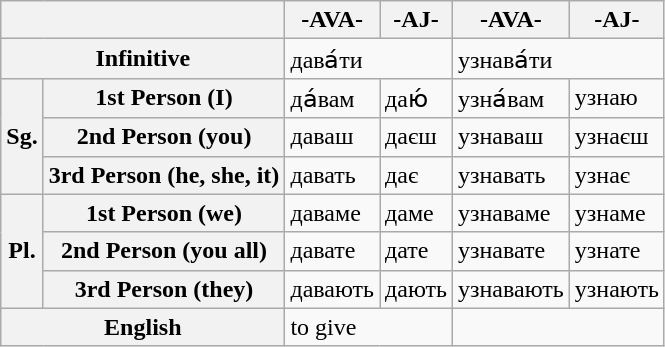<table class=wikitable>
<tr>
<th colspan="2" rowspan="1"></th>
<th>-AVA-</th>
<th>-AJ-</th>
<th>-AVA-</th>
<th>-AJ-</th>
</tr>
<tr>
<th colspan="2">Infinitive</th>
<td colspan="2">дава́ти</td>
<td colspan="2">узнава́ти</td>
</tr>
<tr>
<th rowspan="3">Sg.</th>
<th>1st Person (I)</th>
<td>да́вам</td>
<td>даю́</td>
<td>узна́вам</td>
<td>узнаю</td>
</tr>
<tr>
<th>2nd Person (you)</th>
<td>даваш</td>
<td>даєш</td>
<td>узнаваш</td>
<td>узнаєш</td>
</tr>
<tr>
<th>3rd Person (he, she, it)</th>
<td>давать</td>
<td>дає</td>
<td>узнавать</td>
<td>узнає</td>
</tr>
<tr>
<th rowspan="3">Pl.</th>
<th>1st Person (we)</th>
<td>даваме</td>
<td>даме</td>
<td>узнаваме</td>
<td>узнаме</td>
</tr>
<tr>
<th>2nd Person (you all)</th>
<td>давате</td>
<td>дате</td>
<td>узнавате</td>
<td>узнате</td>
</tr>
<tr>
<th>3rd Person (they)</th>
<td>давають</td>
<td>дають</td>
<td>узнавають</td>
<td>узнають</td>
</tr>
<tr>
<th colspan="2">English</th>
<td colspan="2">to give</td>
<td colspan="2"></td>
</tr>
</table>
